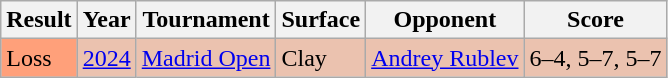<table class="wikitable">
<tr>
<th>Result</th>
<th>Year</th>
<th>Tournament</th>
<th>Surface</th>
<th>Opponent</th>
<th class=unsortable>Score</th>
</tr>
<tr bgcolor=ebc2af>
<td bgcolor=ffa07a>Loss</td>
<td><a href='#'>2024</a></td>
<td><a href='#'>Madrid Open</a></td>
<td>Clay</td>
<td> <a href='#'>Andrey Rublev</a></td>
<td>6–4, 5–7, 5–7</td>
</tr>
</table>
